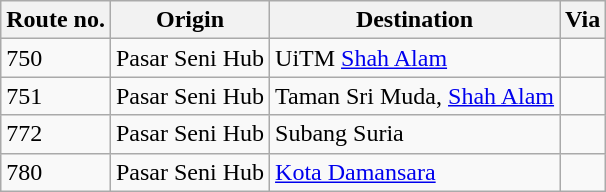<table class="wikitable">
<tr>
<th>Route no.</th>
<th>Origin</th>
<th>Destination</th>
<th>Via</th>
</tr>
<tr>
<td>750</td>
<td> Pasar Seni Hub</td>
<td>UiTM <a href='#'>Shah Alam</a></td>
<td></td>
</tr>
<tr>
<td>751</td>
<td> Pasar Seni Hub</td>
<td>Taman Sri Muda, <a href='#'>Shah Alam</a></td>
<td></td>
</tr>
<tr>
<td>772</td>
<td> Pasar Seni Hub</td>
<td>Subang Suria</td>
<td></td>
</tr>
<tr>
<td>780</td>
<td> Pasar Seni Hub</td>
<td><a href='#'>Kota Damansara</a></td>
<td></td>
</tr>
</table>
